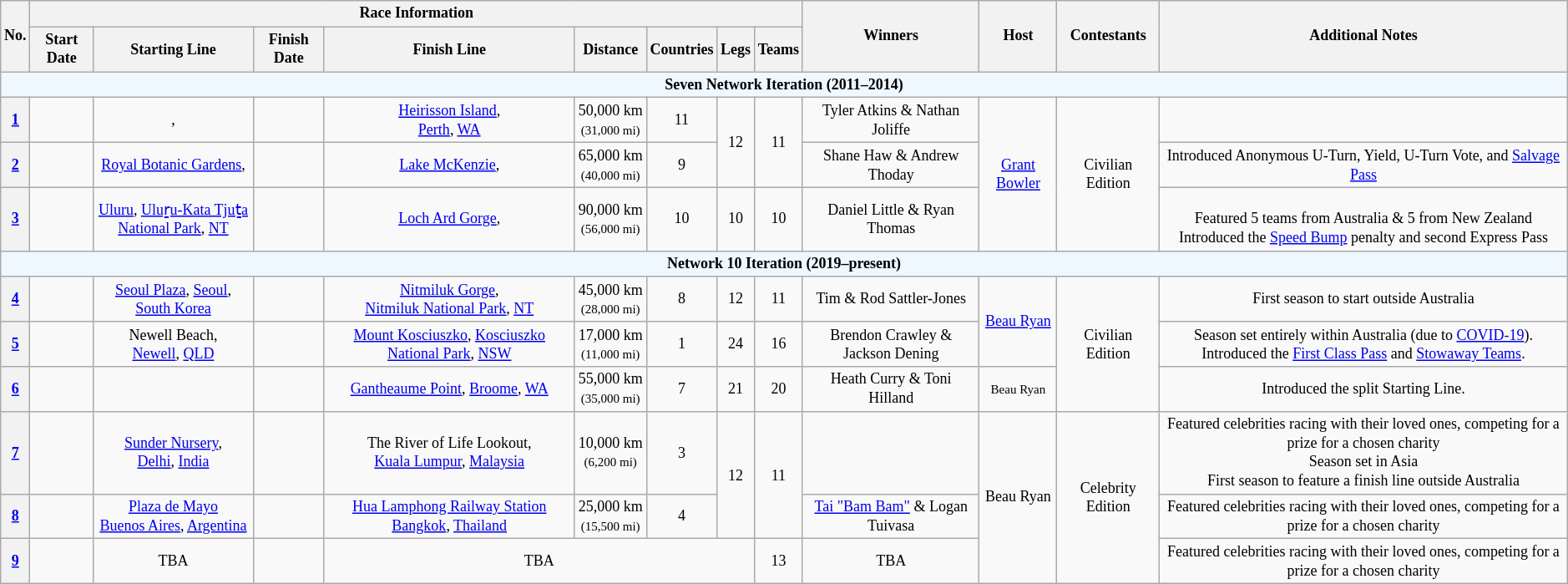<table class="wikitable" style="text-align:center; font-size:75%">
<tr>
<th rowspan="2">No.</th>
<th colspan="8">Race Information</th>
<th rowspan="2">Winners</th>
<th rowspan="2">Host</th>
<th rowspan="2">Contestants</th>
<th rowspan="2">Additional Notes</th>
</tr>
<tr>
<th>Start Date</th>
<th>Starting Line</th>
<th>Finish Date</th>
<th>Finish Line</th>
<th>Distance</th>
<th>Countries</th>
<th>Legs</th>
<th>Teams</th>
</tr>
<tr>
<th colspan="13" style="background:#F0F8FF">Seven Network Iteration (2011–2014)</th>
</tr>
<tr>
<th><a href='#'>1</a></th>
<td></td>
<td>, <br></td>
<td></td>
<td><a href='#'>Heirisson Island</a>, <br><a href='#'>Perth</a>, <a href='#'>WA</a></td>
<td>50,000 km<br><small>(31,000 mi)</small></td>
<td>11</td>
<td rowspan=2>12</td>
<td rowspan="2">11</td>
<td>Tyler Atkins & Nathan Joliffe</td>
<td rowspan="3"><a href='#'>Grant Bowler</a></td>
<td rowspan="3">Civilian Edition</td>
<td></td>
</tr>
<tr>
<th><a href='#'>2</a></th>
<td></td>
<td><a href='#'>Royal Botanic Gardens</a>, <br></td>
<td></td>
<td><a href='#'>Lake McKenzie</a>,<br> </td>
<td>65,000 km<br><small>(40,000 mi)</small></td>
<td>9</td>
<td>Shane Haw & Andrew Thoday</td>
<td>Introduced Anonymous U-Turn, Yield, U-Turn Vote, and <a href='#'>Salvage Pass</a></td>
</tr>
<tr>
<th><a href='#'>3</a></th>
<td></td>
<td><a href='#'>Uluru</a>, <a href='#'>Uluṟu-Kata Tjuṯa<br>National Park</a>, <a href='#'>NT</a></td>
<td></td>
<td><a href='#'>Loch Ard Gorge</a>,<br> </td>
<td>90,000 km<br><small>(56,000 mi)</small></td>
<td>10</td>
<td>10</td>
<td>10</td>
<td>Daniel Little & Ryan Thomas</td>
<td><br>Featured 5 teams from Australia & 5 from New Zealand<br>Introduced the <a href='#'>Speed Bump</a> penalty and second Express Pass</td>
</tr>
<tr>
<th colspan="13" style="background:#F0F8FF">Network 10 Iteration (2019–present)</th>
</tr>
<tr>
<th><a href='#'>4</a></th>
<td></td>
<td><a href='#'>Seoul Plaza</a>, <a href='#'>Seoul</a>, <a href='#'>South Korea</a></td>
<td></td>
<td><a href='#'>Nitmiluk Gorge</a>,<br> <a href='#'>Nitmiluk National Park</a>, <a href='#'>NT</a></td>
<td>45,000 km<br><small>(28,000 mi)</small></td>
<td>8</td>
<td>12</td>
<td>11</td>
<td>Tim & Rod Sattler-Jones</td>
<td rowspan=2><a href='#'>Beau Ryan</a></td>
<td rowspan="3">Civilian Edition</td>
<td>First season to start outside Australia</td>
</tr>
<tr>
<th><a href='#'>5</a></th>
<td></td>
<td>Newell Beach,<br><a href='#'>Newell</a>, <a href='#'>QLD</a></td>
<td></td>
<td><a href='#'>Mount Kosciuszko</a>, <a href='#'>Kosciuszko National Park</a>, <a href='#'>NSW</a></td>
<td>17,000 km<br><small>(11,000 mi)</small></td>
<td>1</td>
<td>24</td>
<td>16</td>
<td>Brendon Crawley & Jackson Dening</td>
<td>Season set entirely within Australia (due to <a href='#'>COVID-19</a>).<br>Introduced the <a href='#'>First Class Pass</a> and <a href='#'>Stowaway Teams</a>.</td>
</tr>
<tr>
<th><a href='#'>6</a></th>
<td></td>
<td></td>
<td></td>
<td><a href='#'>Gantheaume Point</a>, <a href='#'>Broome</a>, <a href='#'>WA</a></td>
<td>55,000 km<br><small>(35,000 mi)</small></td>
<td>7</td>
<td>21</td>
<td>20</td>
<td>Heath Curry & Toni Hilland</td>
<td><small>Beau Ryan</small><br></td>
<td>Introduced the split Starting Line.</td>
</tr>
<tr>
<th><a href='#'>7</a></th>
<td></td>
<td><a href='#'>Sunder Nursery</a>,<br><a href='#'>Delhi</a>, <a href='#'>India</a></td>
<td></td>
<td>The River of Life Lookout,<br><a href='#'>Kuala Lumpur</a>, <a href='#'>Malaysia</a></td>
<td>10,000 km<br><small>(6,200 mi)</small></td>
<td>3</td>
<td rowspan="2">12</td>
<td rowspan="2">11</td>
<td><br><br></td>
<td rowspan="3">Beau Ryan</td>
<td rowspan="3">Celebrity Edition</td>
<td>Featured celebrities racing with their loved ones, competing for a prize for a chosen charity<br>Season set in Asia<br>First season to feature a finish line outside Australia</td>
</tr>
<tr>
<th><a href='#'>8</a></th>
<td></td>
<td><a href='#'>Plaza de Mayo</a><br><a href='#'>Buenos Aires</a>, <a href='#'>Argentina</a></td>
<td></td>
<td><a href='#'>Hua Lamphong Railway Station</a><br><a href='#'>Bangkok</a>, <a href='#'>Thailand</a></td>
<td>25,000 km<br><small>(15,500 mi)</small></td>
<td>4</td>
<td><a href='#'>Tai "Bam Bam"</a> & Logan Tuivasa</td>
<td>Featured celebrities racing with their loved ones, competing for a prize for a chosen charity</td>
</tr>
<tr>
<th><a href='#'>9</a></th>
<td></td>
<td>TBA</td>
<td></td>
<td colspan="4">TBA</td>
<td>13</td>
<td>TBA</td>
<td>Featured celebrities racing with their loved ones, competing for a prize for a chosen charity</td>
</tr>
</table>
